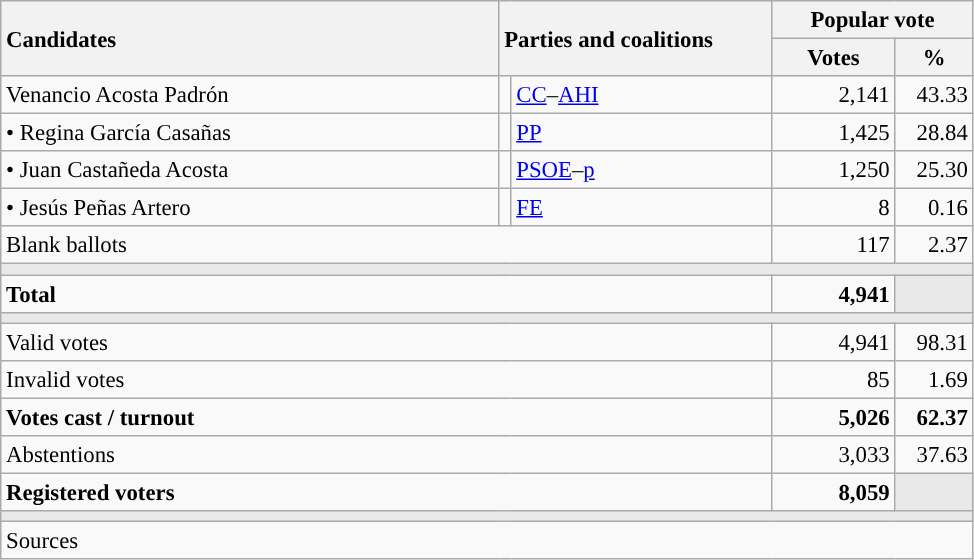<table class="wikitable" style="text-align:right; font-size:95%;">
<tr>
<th style="text-align:left;" rowspan="2" width="325">Candidates</th>
<th style="text-align:left;" rowspan="2" colspan="2" width="175">Parties and coalitions</th>
<th colspan="2">Popular vote</th>
</tr>
<tr>
<th width="75">Votes</th>
<th width="45">%</th>
</tr>
<tr>
<td align="left"> Venancio Acosta Padrón</td>
<td width="1" style="color:inherit;background:"></td>
<td align="left"><a href='#'>CC</a>–<a href='#'>AHI</a></td>
<td>2,141</td>
<td>43.33</td>
</tr>
<tr>
<td align="left">• Regina García Casañas</td>
<td style="color:inherit;background:"></td>
<td align="left"><a href='#'>PP</a></td>
<td>1,425</td>
<td>28.84</td>
</tr>
<tr>
<td align="left">• Juan Castañeda Acosta</td>
<td style="color:inherit;background:"></td>
<td align="left"><a href='#'>PSOE</a>–<a href='#'>p</a></td>
<td>1,250</td>
<td>25.30</td>
</tr>
<tr>
<td align="left">• Jesús Peñas Artero</td>
<td style="color:inherit;background:"></td>
<td align="left"><a href='#'>FE</a></td>
<td>8</td>
<td>0.16</td>
</tr>
<tr>
<td align="left" colspan="3">Blank ballots</td>
<td>117</td>
<td>2.37</td>
</tr>
<tr>
<td colspan="5" bgcolor="#E9E9E9"></td>
</tr>
<tr style="font-weight:bold;">
<td align="left" colspan="3">Total</td>
<td>4,941</td>
<td bgcolor="#E9E9E9"></td>
</tr>
<tr>
<td colspan="5" bgcolor="#E9E9E9"></td>
</tr>
<tr>
<td align="left" colspan="3">Valid votes</td>
<td>4,941</td>
<td>98.31</td>
</tr>
<tr>
<td align="left" colspan="3">Invalid votes</td>
<td>85</td>
<td>1.69</td>
</tr>
<tr style="font-weight:bold;">
<td align="left" colspan="3">Votes cast / turnout</td>
<td>5,026</td>
<td>62.37</td>
</tr>
<tr>
<td align="left" colspan="3">Abstentions</td>
<td>3,033</td>
<td>37.63</td>
</tr>
<tr style="font-weight:bold;">
<td align="left" colspan="3">Registered voters</td>
<td>8,059</td>
<td bgcolor="#E9E9E9"></td>
</tr>
<tr>
<td colspan="5" bgcolor="#E9E9E9"></td>
</tr>
<tr>
<td align="left" colspan="5">Sources</td>
</tr>
</table>
